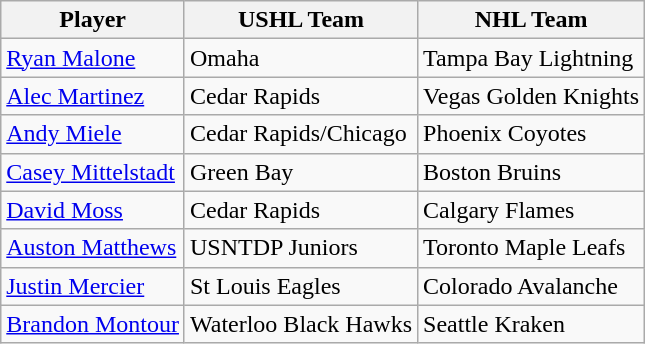<table class="wikitable">
<tr>
<th>Player</th>
<th>USHL Team</th>
<th>NHL Team</th>
</tr>
<tr>
<td><a href='#'>Ryan Malone</a></td>
<td>Omaha</td>
<td>Tampa Bay Lightning</td>
</tr>
<tr>
<td><a href='#'>Alec Martinez</a></td>
<td>Cedar Rapids</td>
<td>Vegas Golden Knights</td>
</tr>
<tr>
<td><a href='#'>Andy Miele</a></td>
<td>Cedar Rapids/Chicago</td>
<td>Phoenix Coyotes</td>
</tr>
<tr>
<td><a href='#'>Casey Mittelstadt</a></td>
<td>Green Bay</td>
<td>Boston Bruins</td>
</tr>
<tr>
<td><a href='#'>David Moss</a></td>
<td>Cedar Rapids</td>
<td>Calgary Flames</td>
</tr>
<tr>
<td><a href='#'>Auston Matthews</a></td>
<td>USNTDP Juniors</td>
<td>Toronto Maple Leafs</td>
</tr>
<tr>
<td><a href='#'>Justin Mercier</a></td>
<td>St Louis Eagles</td>
<td>Colorado Avalanche</td>
</tr>
<tr>
<td><a href='#'>Brandon Montour</a></td>
<td>Waterloo Black Hawks</td>
<td>Seattle Kraken</td>
</tr>
</table>
